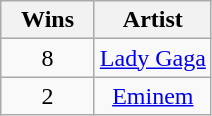<table class="wikitable" rowspan="2" style="text-align:center">
<tr>
<th scope="col" style="width:55px;">Wins</th>
<th scope="col" style="text-align:center;">Artist</th>
</tr>
<tr>
<td style="text-align:center">8</td>
<td><a href='#'>Lady Gaga</a></td>
</tr>
<tr>
<td style="text-align:center">2</td>
<td><a href='#'>Eminem</a></td>
</tr>
</table>
